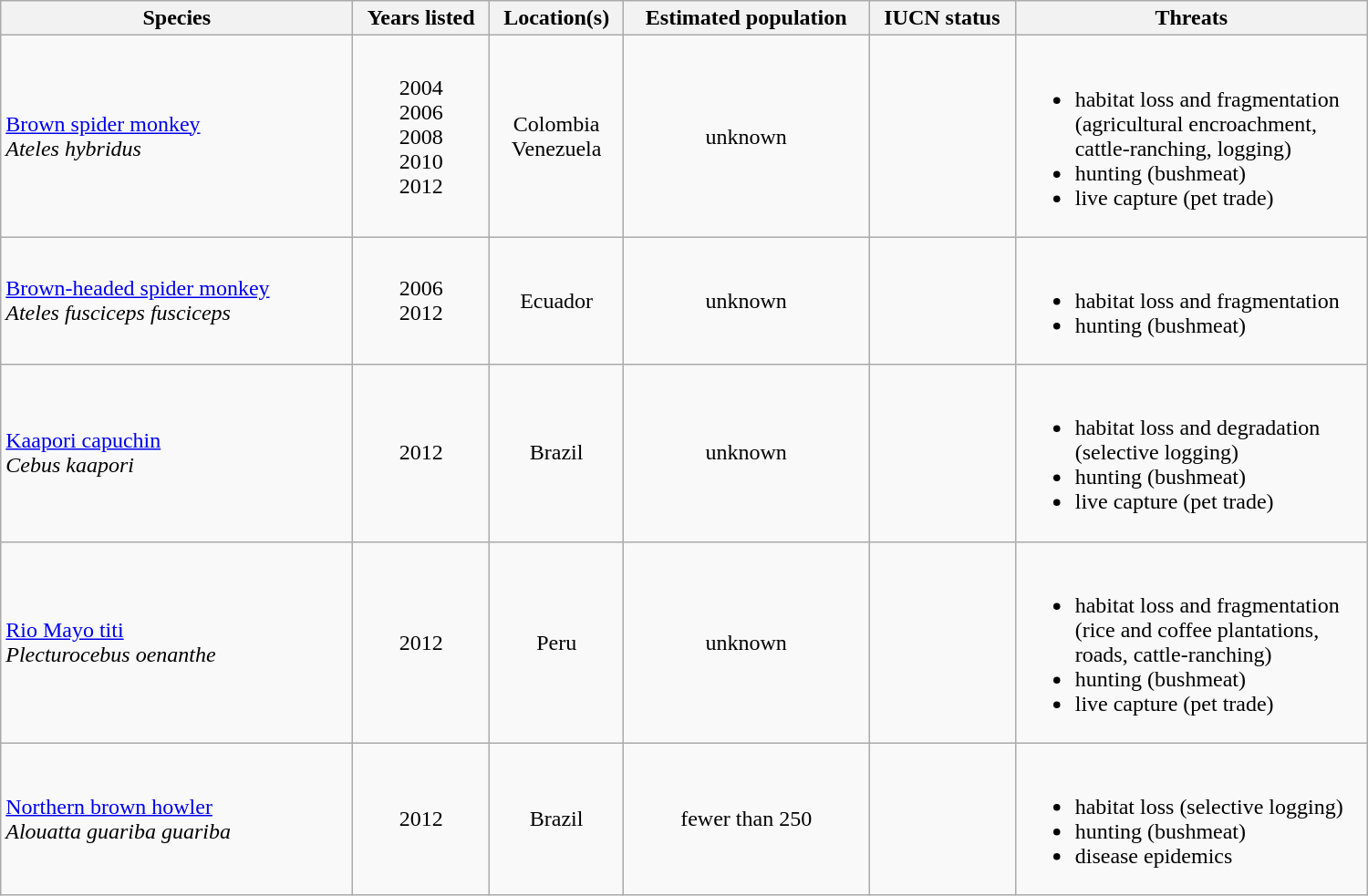<table class="wikitable" width="1000px">
<tr>
<th scope=col width="250">Species</th>
<th scope=col>Years listed</th>
<th scope=col>Location(s)</th>
<th scope=col>Estimated population</th>
<th scope=col>IUCN status</th>
<th scope=col width="250">Threats</th>
</tr>
<tr>
<td> <a href='#'>Brown spider monkey</a><br><em>Ateles hybridus</em></td>
<td align="center">2004<br>2006<br>2008<br>2010<br>2012</td>
<td align="center">Colombia<br>Venezuela</td>
<td align="center">unknown</td>
<td align="center"></td>
<td><br><ul><li>habitat loss and fragmentation (agricultural encroachment, cattle-ranching, logging)</li><li>hunting (bushmeat)</li><li>live capture (pet trade)</li></ul></td>
</tr>
<tr>
<td><a href='#'>Brown-headed spider monkey</a><br><em>Ateles fusciceps fusciceps</em></td>
<td align="center">2006<br>2012</td>
<td align="center">Ecuador</td>
<td align="center">unknown</td>
<td align="center"></td>
<td><br><ul><li>habitat loss and fragmentation</li><li>hunting (bushmeat)</li></ul></td>
</tr>
<tr>
<td><a href='#'>Kaapori capuchin</a><br><em>Cebus kaapori</em></td>
<td align="center">2012</td>
<td align="center">Brazil</td>
<td align="center">unknown</td>
<td align="center"></td>
<td><br><ul><li>habitat loss and degradation (selective logging)</li><li>hunting (bushmeat)</li><li>live capture (pet trade)</li></ul></td>
</tr>
<tr>
<td><a href='#'>Rio Mayo titi</a><br><em>Plecturocebus oenanthe</em></td>
<td align="center">2012</td>
<td align="center">Peru</td>
<td align="center">unknown</td>
<td align="center"></td>
<td><br><ul><li>habitat loss and fragmentation (rice and coffee plantations, roads, cattle-ranching)</li><li>hunting (bushmeat)</li><li>live capture (pet trade)</li></ul></td>
</tr>
<tr>
<td> <a href='#'>Northern brown howler</a><br><em>Alouatta guariba guariba</em></td>
<td align="center">2012</td>
<td align="center">Brazil</td>
<td align="center">fewer than 250</td>
<td align="center"></td>
<td><br><ul><li>habitat loss (selective logging)</li><li>hunting (bushmeat)</li><li>disease epidemics</li></ul></td>
</tr>
</table>
